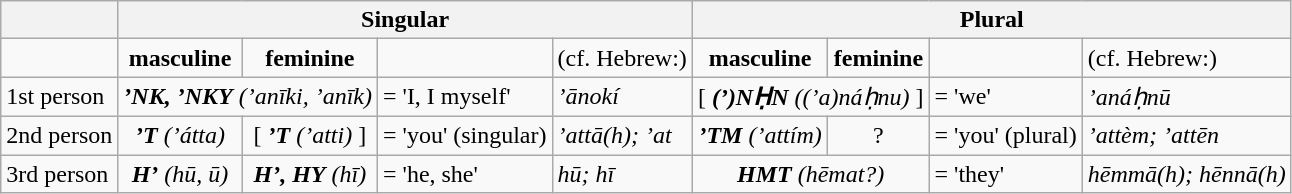<table class="wikitable">
<tr>
<th></th>
<th colspan="4">Singular</th>
<th colspan="4">Plural</th>
</tr>
<tr>
<td></td>
<td align="center"><strong>masculine</strong></td>
<td align="center"><strong>feminine</strong></td>
<td></td>
<td>(cf. Hebrew:)</td>
<td align="center"><strong>masculine</strong></td>
<td align="center"><strong>feminine</strong></td>
<td></td>
<td>(cf. Hebrew:)</td>
</tr>
<tr>
<td>1st person</td>
<td colspan="2" align="center"><em> <strong>’NK, ’NKY</strong> (’anīki, ’anīk)</em></td>
<td>= 'I, I myself'</td>
<td><em>’ānokí</em></td>
<td colspan="2" align="center">[<em> <strong>(’)NḤN</strong> ((’a)náḥnu)</em> ]</td>
<td>= 'we'</td>
<td><em>’anáḥnū</em></td>
</tr>
<tr>
<td>2nd person</td>
<td align="center"><em> <strong>’T</strong> (’átta)</em></td>
<td align="center">[<em> <strong>’T</strong> (’atti)</em> ]</td>
<td>= 'you' (singular)</td>
<td><em>’attā(h); ’at</em></td>
<td align="center"><em> <strong>’TM</strong> (’attím)</em></td>
<td align="center">?</td>
<td>= 'you' (plural)</td>
<td><em>’attèm; ’attēn</em></td>
</tr>
<tr>
<td>3rd person</td>
<td align="center"><em> <strong>H’</strong> (hū, ū)</em></td>
<td align="center"><em> <strong>H’, HY</strong> (hī)</em></td>
<td>= 'he, she'</td>
<td><em>hū; hī</em></td>
<td colspan="2" align="center"><em> <strong>HMT</strong> (hēmat?)</em></td>
<td>= 'they'</td>
<td><em>hēmmā(h); hēnnā(h)</em></td>
</tr>
</table>
